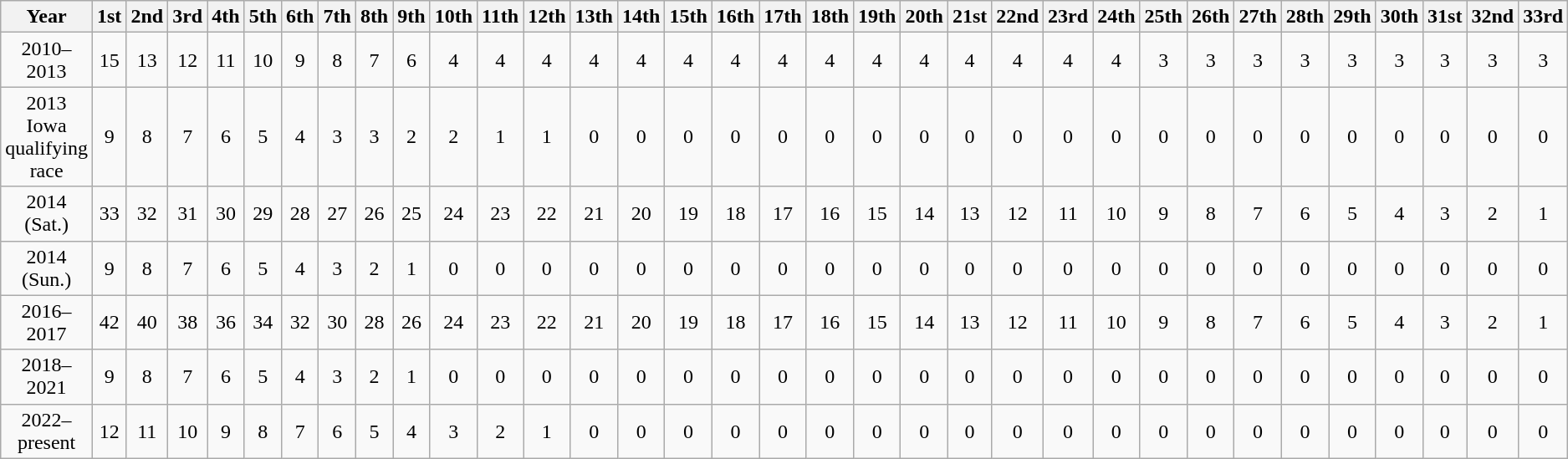<table class="wikitable" style="text-align:center">
<tr>
<th>Year</th>
<th>1st</th>
<th>2nd</th>
<th>3rd</th>
<th>4th</th>
<th>5th</th>
<th>6th</th>
<th>7th</th>
<th>8th</th>
<th>9th</th>
<th>10th</th>
<th>11th</th>
<th>12th</th>
<th>13th</th>
<th>14th</th>
<th>15th</th>
<th>16th</th>
<th>17th</th>
<th>18th</th>
<th>19th</th>
<th>20th</th>
<th>21st</th>
<th>22nd</th>
<th>23rd</th>
<th>24th</th>
<th>25th</th>
<th>26th</th>
<th>27th</th>
<th>28th</th>
<th>29th</th>
<th>30th</th>
<th>31st</th>
<th>32nd</th>
<th>33rd</th>
</tr>
<tr>
<td>2010–2013</td>
<td>15</td>
<td>13</td>
<td>12</td>
<td>11</td>
<td>10</td>
<td>9</td>
<td>8</td>
<td>7</td>
<td>6</td>
<td>4</td>
<td>4</td>
<td>4</td>
<td>4</td>
<td>4</td>
<td>4</td>
<td>4</td>
<td>4</td>
<td>4</td>
<td>4</td>
<td>4</td>
<td>4</td>
<td>4</td>
<td>4</td>
<td>4</td>
<td>3</td>
<td>3</td>
<td>3</td>
<td>3</td>
<td>3</td>
<td>3</td>
<td>3</td>
<td>3</td>
<td>3</td>
</tr>
<tr>
<td>2013 Iowa qualifying race</td>
<td>9</td>
<td>8</td>
<td>7</td>
<td>6</td>
<td>5</td>
<td>4</td>
<td>3</td>
<td>3</td>
<td>2</td>
<td>2</td>
<td>1</td>
<td>1</td>
<td>0</td>
<td>0</td>
<td>0</td>
<td>0</td>
<td>0</td>
<td>0</td>
<td>0</td>
<td>0</td>
<td>0</td>
<td>0</td>
<td>0</td>
<td>0</td>
<td>0</td>
<td>0</td>
<td>0</td>
<td>0</td>
<td>0</td>
<td>0</td>
<td>0</td>
<td>0</td>
<td>0</td>
</tr>
<tr>
<td>2014 (Sat.)</td>
<td>33</td>
<td>32</td>
<td>31</td>
<td>30</td>
<td>29</td>
<td>28</td>
<td>27</td>
<td>26</td>
<td>25</td>
<td>24</td>
<td>23</td>
<td>22</td>
<td>21</td>
<td>20</td>
<td>19</td>
<td>18</td>
<td>17</td>
<td>16</td>
<td>15</td>
<td>14</td>
<td>13</td>
<td>12</td>
<td>11</td>
<td>10</td>
<td>9</td>
<td>8</td>
<td>7</td>
<td>6</td>
<td>5</td>
<td>4</td>
<td>3</td>
<td>2</td>
<td>1</td>
</tr>
<tr>
<td>2014 (Sun.)</td>
<td>9</td>
<td>8</td>
<td>7</td>
<td>6</td>
<td>5</td>
<td>4</td>
<td>3</td>
<td>2</td>
<td>1</td>
<td>0</td>
<td>0</td>
<td>0</td>
<td>0</td>
<td>0</td>
<td>0</td>
<td>0</td>
<td>0</td>
<td>0</td>
<td>0</td>
<td>0</td>
<td>0</td>
<td>0</td>
<td>0</td>
<td>0</td>
<td>0</td>
<td>0</td>
<td>0</td>
<td>0</td>
<td>0</td>
<td>0</td>
<td>0</td>
<td>0</td>
<td>0</td>
</tr>
<tr>
<td>2016–2017</td>
<td>42</td>
<td>40</td>
<td>38</td>
<td>36</td>
<td>34</td>
<td>32</td>
<td>30</td>
<td>28</td>
<td>26</td>
<td>24</td>
<td>23</td>
<td>22</td>
<td>21</td>
<td>20</td>
<td>19</td>
<td>18</td>
<td>17</td>
<td>16</td>
<td>15</td>
<td>14</td>
<td>13</td>
<td>12</td>
<td>11</td>
<td>10</td>
<td>9</td>
<td>8</td>
<td>7</td>
<td>6</td>
<td>5</td>
<td>4</td>
<td>3</td>
<td>2</td>
<td>1</td>
</tr>
<tr>
<td>2018–2021</td>
<td>9</td>
<td>8</td>
<td>7</td>
<td>6</td>
<td>5</td>
<td>4</td>
<td>3</td>
<td>2</td>
<td>1</td>
<td>0</td>
<td>0</td>
<td>0</td>
<td>0</td>
<td>0</td>
<td>0</td>
<td>0</td>
<td>0</td>
<td>0</td>
<td>0</td>
<td>0</td>
<td>0</td>
<td>0</td>
<td>0</td>
<td>0</td>
<td>0</td>
<td>0</td>
<td>0</td>
<td>0</td>
<td>0</td>
<td>0</td>
<td>0</td>
<td>0</td>
<td>0</td>
</tr>
<tr>
<td>2022–present</td>
<td>12</td>
<td>11</td>
<td>10</td>
<td>9</td>
<td>8</td>
<td>7</td>
<td>6</td>
<td>5</td>
<td>4</td>
<td>3</td>
<td>2</td>
<td>1</td>
<td>0</td>
<td>0</td>
<td>0</td>
<td>0</td>
<td>0</td>
<td>0</td>
<td>0</td>
<td>0</td>
<td>0</td>
<td>0</td>
<td>0</td>
<td>0</td>
<td>0</td>
<td>0</td>
<td>0</td>
<td>0</td>
<td>0</td>
<td>0</td>
<td>0</td>
<td>0</td>
<td>0</td>
</tr>
</table>
